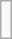<table class="wikitable mw-collapsible mw-collapsed">
<tr>
<td><br>

</td>
</tr>
</table>
